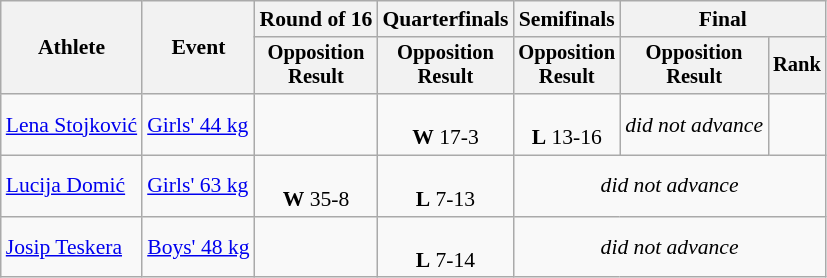<table class="wikitable" style="text-align:center;font-size:90%">
<tr>
<th rowspan=2>Athlete</th>
<th rowspan=2>Event</th>
<th>Round of 16</th>
<th>Quarterfinals</th>
<th>Semifinals</th>
<th colspan=2>Final</th>
</tr>
<tr style="font-size:95%">
<th>Opposition<br>Result</th>
<th>Opposition<br>Result</th>
<th>Opposition<br>Result</th>
<th>Opposition<br>Result</th>
<th>Rank</th>
</tr>
<tr>
<td align=left><a href='#'>Lena Stojković</a></td>
<td align=left><a href='#'>Girls' 44 kg</a></td>
<td></td>
<td><br><strong>W</strong> 17-3</td>
<td><br><strong>L</strong> 13-16</td>
<td><em>did not advance</em></td>
<td></td>
</tr>
<tr>
<td align=left><a href='#'>Lucija Domić</a></td>
<td align=left><a href='#'>Girls' 63 kg</a></td>
<td><br><strong>W</strong> 35-8</td>
<td><br><strong>L</strong> 7-13</td>
<td colspan=3><em>did not advance</em></td>
</tr>
<tr>
<td align=left><a href='#'>Josip Teskera</a></td>
<td align=left><a href='#'>Boys' 48 kg</a></td>
<td></td>
<td><br><strong>L</strong> 7-14</td>
<td colspan=3><em>did not advance</em></td>
</tr>
</table>
